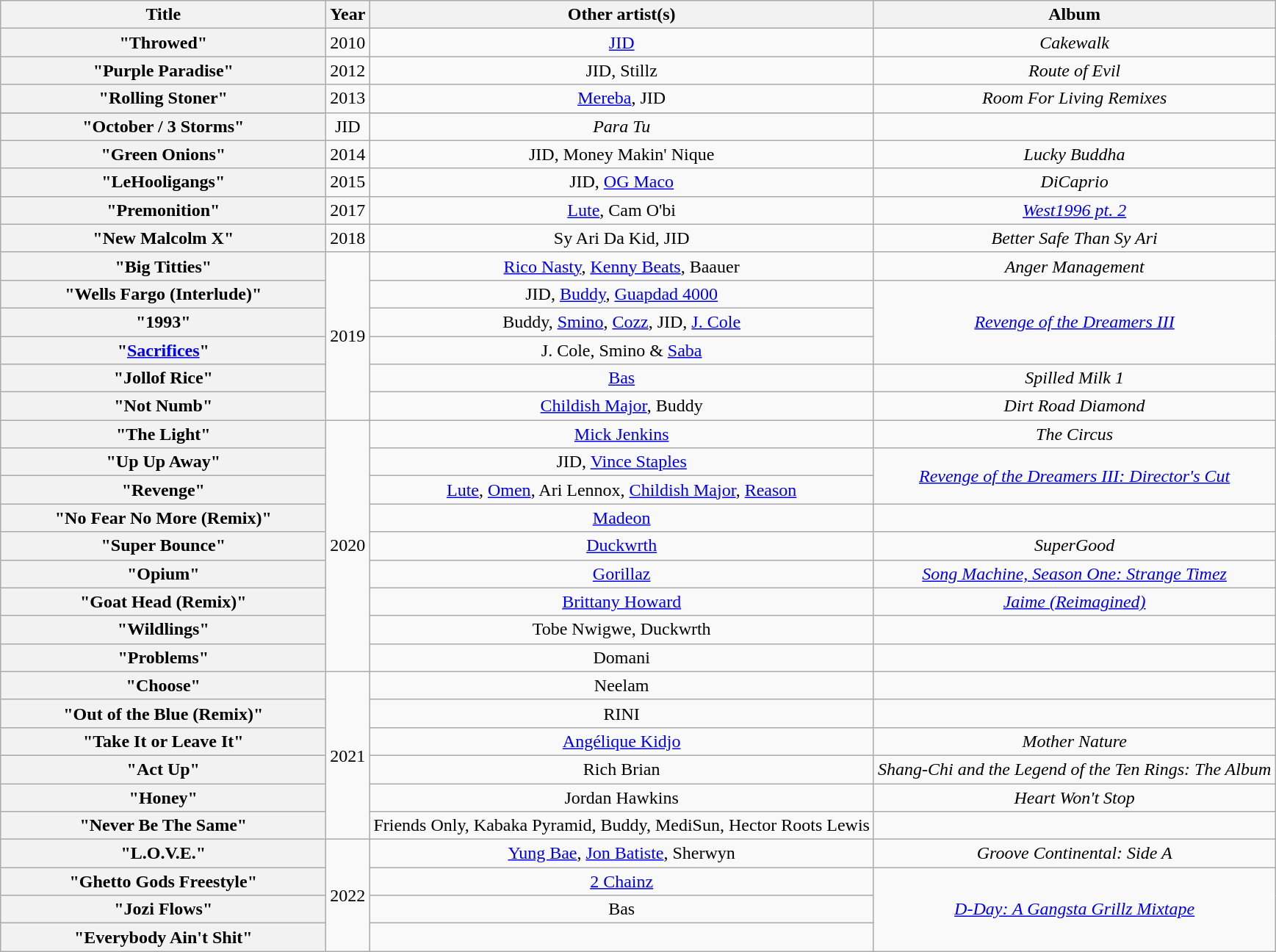<table class="wikitable plainrowheaders" style="text-align:center;">
<tr>
<th scope="col" style="width:18em;">Title</th>
<th scope="col">Year</th>
<th scope="col">Other artist(s)</th>
<th scope="col">Album</th>
</tr>
<tr>
<th scope="row">"Throwed"</th>
<td>2010</td>
<td><a href='#'>JID</a></td>
<td><em>Cakewalk</em></td>
</tr>
<tr>
<th scope="row">"Purple Paradise"</th>
<td>2012</td>
<td>JID, Stillz</td>
<td><em>Route of Evil</em></td>
</tr>
<tr>
<th scope="row">"Rolling Stoner"</th>
<td rowspan="2">2013</td>
<td><a href='#'>Mereba</a>, JID</td>
<td><em>Room For Living Remixes</em></td>
</tr>
<tr>
</tr>
<tr>
<th scope="row">"October / 3 Storms"</th>
<td>JID</td>
<td><em>Para Tu</em></td>
</tr>
<tr>
<th scope="row">"Green Onions"</th>
<td>2014</td>
<td>JID, Money Makin' Nique</td>
<td><em>Lucky Buddha</em></td>
</tr>
<tr>
<th scope="row">"LeHooligangs"</th>
<td>2015</td>
<td>JID, <a href='#'>OG Maco</a></td>
<td><em>DiCaprio</em></td>
</tr>
<tr>
<th scope="row">"Premonition"</th>
<td>2017</td>
<td><a href='#'>Lute</a>, Cam O'bi</td>
<td><em><a href='#'>West1996 pt. 2</a></em></td>
</tr>
<tr>
<th scope="row">"New Malcolm X"</th>
<td>2018</td>
<td>Sy Ari Da Kid, JID</td>
<td><em>Better Safe Than Sy Ari</em></td>
</tr>
<tr>
<th scope="row">"Big Titties"</th>
<td rowspan="6">2019</td>
<td><a href='#'>Rico Nasty</a>, <a href='#'>Kenny Beats</a>, Baauer</td>
<td><em>Anger Management</em></td>
</tr>
<tr>
<th scope="row">"Wells Fargo (Interlude)"</th>
<td>JID, <a href='#'>Buddy</a>, <a href='#'>Guapdad 4000</a></td>
<td rowspan="3"><em><a href='#'>Revenge of the Dreamers III</a></em></td>
</tr>
<tr>
<th scope="row">"1993"</th>
<td>Buddy, <a href='#'>Smino</a>, <a href='#'>Cozz</a>, JID, <a href='#'>J. Cole</a></td>
</tr>
<tr>
<th scope="row">"<a href='#'>Sacrifices</a>"</th>
<td>J. Cole, Smino & <a href='#'>Saba</a></td>
</tr>
<tr>
<th scope="row">"Jollof Rice"</th>
<td><a href='#'>Bas</a></td>
<td><em>Spilled Milk 1</em></td>
</tr>
<tr>
<th scope="row">"Not Numb"</th>
<td><a href='#'>Childish Major</a>, Buddy</td>
<td><em>Dirt Road Diamond</em></td>
</tr>
<tr>
<th scope="row">"The Light"</th>
<td rowspan="9">2020</td>
<td><a href='#'>Mick Jenkins</a></td>
<td><em>The Circus</em></td>
</tr>
<tr>
<th scope="row">"Up Up Away"</th>
<td>JID, <a href='#'>Vince Staples</a></td>
<td rowspan="2"><em><a href='#'>Revenge of the Dreamers III: Director's Cut</a></em></td>
</tr>
<tr>
<th scope="row">"Revenge"</th>
<td><a href='#'>Lute</a>, <a href='#'>Omen</a>, Ari Lennox, <a href='#'>Childish Major</a>, <a href='#'>Reason</a></td>
</tr>
<tr>
<th scope="row">"No Fear No More (Remix)"</th>
<td><a href='#'>Madeon</a></td>
<td></td>
</tr>
<tr>
<th scope="row">"Super Bounce"</th>
<td><a href='#'>Duckwrth</a></td>
<td><em>SuperGood</em></td>
</tr>
<tr>
<th scope="row">"Opium"</th>
<td><a href='#'>Gorillaz</a></td>
<td><em><a href='#'>Song Machine, Season One: Strange Timez</a></em></td>
</tr>
<tr>
<th scope="row">"Goat Head (Remix)"</th>
<td><a href='#'>Brittany Howard</a></td>
<td><em><a href='#'>Jaime (Reimagined)</a></em></td>
</tr>
<tr>
<th scope="row">"Wildlings"</th>
<td>Tobe Nwigwe, Duckwrth</td>
<td></td>
</tr>
<tr>
<th scope="row">"Problems"</th>
<td>Domani</td>
<td></td>
</tr>
<tr>
<th scope="row">"Choose"</th>
<td rowspan="6">2021</td>
<td>Neelam</td>
<td></td>
</tr>
<tr>
<th scope="row">"Out of the Blue (Remix)"</th>
<td>RINI</td>
<td></td>
</tr>
<tr>
<th scope="row">"Take It or Leave It"</th>
<td><a href='#'>Angélique Kidjo</a></td>
<td><em>Mother Nature</em></td>
</tr>
<tr>
<th scope="row">"Act Up"</th>
<td>Rich Brian</td>
<td><em>Shang-Chi and the Legend of the Ten Rings: The Album</em></td>
</tr>
<tr>
<th scope="row">"Honey"</th>
<td>Jordan Hawkins</td>
<td><em>Heart Won't Stop</em></td>
</tr>
<tr>
<th scope="row">"Never Be The Same"</th>
<td>Friends Only, Kabaka Pyramid, Buddy, MediSun, Hector Roots Lewis</td>
<td></td>
</tr>
<tr>
<th scope="row">"L.O.V.E."</th>
<td rowspan="4">2022</td>
<td><a href='#'>Yung Bae</a>, <a href='#'>Jon Batiste</a>, Sherwyn</td>
<td><em>Groove Continental: Side A</em></td>
</tr>
<tr>
<th scope="row">"Ghetto Gods Freestyle"</th>
<td><a href='#'>2 Chainz</a></td>
<td rowspan="3"><em><a href='#'>D-Day: A Gangsta Grillz Mixtape</a></em></td>
</tr>
<tr>
<th scope="row">"Jozi Flows"</th>
<td>Bas</td>
</tr>
<tr>
<th scope="row">"Everybody Ain't Shit"</th>
<td></td>
</tr>
</table>
